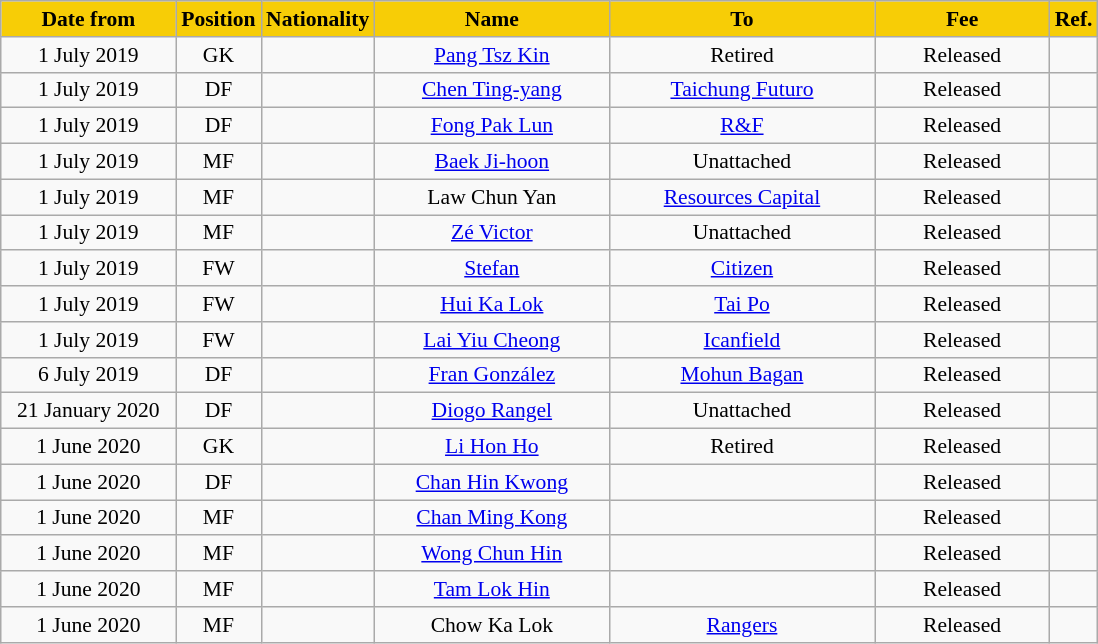<table class="wikitable" style="text-align:center; font-size:90%">
<tr>
<th style="background:#f7cd06; color:#000000; width:110px;">Date from</th>
<th style="background:#f7cd06; color:#000000; width:50px;">Position</th>
<th style="background:#f7cd06; color:#000000; width:50px;">Nationality</th>
<th style="background:#f7cd06; color:#000000; width:150px;">Name</th>
<th style="background:#f7cd06; color:#000000; width:170px;">To</th>
<th style="background:#f7cd06; color:#000000; width:110px;">Fee</th>
<th style="background:#f7cd06; color:#000000; width:25px;">Ref.</th>
</tr>
<tr>
<td>1 July 2019</td>
<td>GK</td>
<td></td>
<td><a href='#'>Pang Tsz Kin</a></td>
<td>Retired</td>
<td>Released</td>
<td></td>
</tr>
<tr>
<td>1 July 2019</td>
<td>DF</td>
<td></td>
<td><a href='#'>Chen Ting-yang</a></td>
<td> <a href='#'>Taichung Futuro</a></td>
<td>Released</td>
<td></td>
</tr>
<tr>
<td>1 July 2019</td>
<td>DF</td>
<td></td>
<td><a href='#'>Fong Pak Lun</a></td>
<td><a href='#'>R&F</a></td>
<td>Released</td>
<td></td>
</tr>
<tr>
<td>1 July 2019</td>
<td>MF</td>
<td></td>
<td><a href='#'>Baek Ji-hoon</a></td>
<td>Unattached</td>
<td>Released</td>
<td></td>
</tr>
<tr>
<td>1 July 2019</td>
<td>MF</td>
<td></td>
<td>Law Chun Yan</td>
<td><a href='#'>Resources Capital</a></td>
<td>Released</td>
<td></td>
</tr>
<tr>
<td>1 July 2019</td>
<td>MF</td>
<td></td>
<td><a href='#'>Zé Victor</a></td>
<td>Unattached</td>
<td>Released</td>
<td></td>
</tr>
<tr>
<td>1 July 2019</td>
<td>FW</td>
<td></td>
<td><a href='#'>Stefan</a></td>
<td><a href='#'>Citizen</a></td>
<td>Released</td>
<td></td>
</tr>
<tr>
<td>1 July 2019</td>
<td>FW</td>
<td></td>
<td><a href='#'>Hui Ka Lok</a></td>
<td><a href='#'>Tai Po</a></td>
<td>Released</td>
<td></td>
</tr>
<tr>
<td>1 July 2019</td>
<td>FW</td>
<td></td>
<td><a href='#'>Lai Yiu Cheong</a></td>
<td><a href='#'>Icanfield</a></td>
<td>Released</td>
<td></td>
</tr>
<tr>
<td>6 July 2019</td>
<td>DF</td>
<td></td>
<td><a href='#'>Fran González</a></td>
<td> <a href='#'>Mohun Bagan</a></td>
<td>Released</td>
<td></td>
</tr>
<tr>
<td>21 January 2020</td>
<td>DF</td>
<td></td>
<td><a href='#'>Diogo Rangel</a></td>
<td>Unattached</td>
<td>Released</td>
<td></td>
</tr>
<tr>
<td>1 June 2020</td>
<td>GK</td>
<td></td>
<td><a href='#'>Li Hon Ho</a></td>
<td>Retired</td>
<td>Released</td>
<td></td>
</tr>
<tr>
<td>1 June 2020</td>
<td>DF</td>
<td></td>
<td><a href='#'>Chan Hin Kwong</a></td>
<td></td>
<td>Released</td>
<td></td>
</tr>
<tr>
<td>1 June 2020</td>
<td>MF</td>
<td></td>
<td><a href='#'>Chan Ming Kong</a></td>
<td></td>
<td>Released</td>
<td></td>
</tr>
<tr>
<td>1 June 2020</td>
<td>MF</td>
<td></td>
<td><a href='#'>Wong Chun Hin</a></td>
<td></td>
<td>Released</td>
<td></td>
</tr>
<tr>
<td>1 June 2020</td>
<td>MF</td>
<td></td>
<td><a href='#'>Tam Lok Hin</a></td>
<td></td>
<td>Released</td>
<td></td>
</tr>
<tr>
<td>1 June 2020</td>
<td>MF</td>
<td></td>
<td>Chow Ka Lok</td>
<td><a href='#'>Rangers</a></td>
<td>Released</td>
<td></td>
</tr>
</table>
